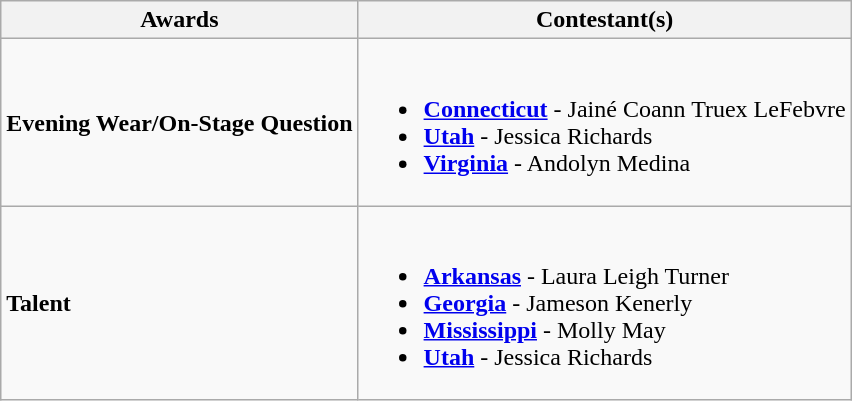<table class="wikitable">
<tr>
<th>Awards</th>
<th>Contestant(s)</th>
</tr>
<tr>
<td><strong>Evening Wear/On-Stage Question</strong></td>
<td><br><ul><li> <strong><a href='#'>Connecticut</a></strong> - Jainé Coann Truex LeFebvre</li><li> <strong><a href='#'>Utah</a></strong> - Jessica Richards</li><li> <strong><a href='#'>Virginia</a></strong> - Andolyn Medina</li></ul></td>
</tr>
<tr>
<td><strong>Talent</strong></td>
<td><br><ul><li> <strong><a href='#'>Arkansas</a></strong> - Laura Leigh Turner</li><li> <strong><a href='#'>Georgia</a></strong> - Jameson Kenerly</li><li> <strong><a href='#'>Mississippi</a></strong> - Molly May</li><li> <strong><a href='#'>Utah</a></strong> - Jessica Richards</li></ul></td>
</tr>
</table>
